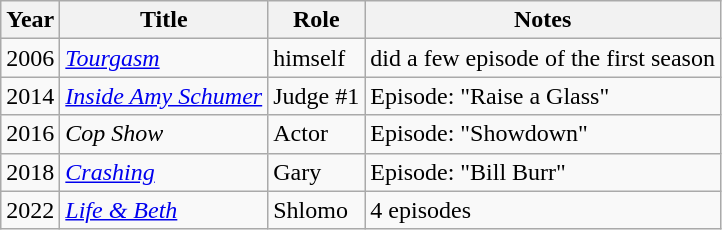<table class="wikitable sortable">
<tr>
<th>Year</th>
<th>Title</th>
<th>Role</th>
<th>Notes</th>
</tr>
<tr>
<td>2006</td>
<td><em><a href='#'>Tourgasm</a></em></td>
<td>himself</td>
<td>did a few episode of the first season</td>
</tr>
<tr>
<td>2014</td>
<td><em><a href='#'>Inside Amy Schumer</a></em></td>
<td>Judge #1</td>
<td>Episode: "Raise a Glass"</td>
</tr>
<tr>
<td>2016</td>
<td><em>Cop Show</em></td>
<td>Actor</td>
<td>Episode: "Showdown"</td>
</tr>
<tr>
<td>2018</td>
<td><a href='#'><em>Crashing</em></a></td>
<td>Gary</td>
<td>Episode: "Bill Burr"</td>
</tr>
<tr>
<td>2022</td>
<td><em><a href='#'>Life & Beth</a></em></td>
<td>Shlomo</td>
<td>4 episodes</td>
</tr>
</table>
